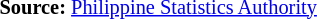<table style="font-size:85%;" '|>
<tr>
<td><br><p>
<strong>Source:</strong> <a href='#'>Philippine Statistics Authority</a>
</p></td>
</tr>
</table>
